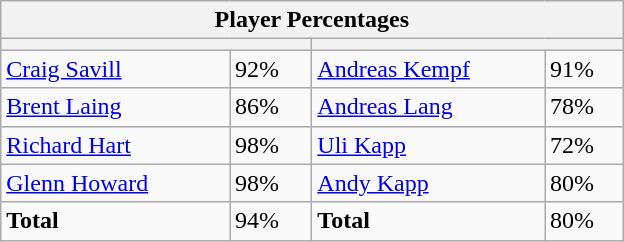<table class="wikitable">
<tr>
<th colspan=4 width=400>Player Percentages</th>
</tr>
<tr>
<th colspan=2 width=200></th>
<th colspan=2 width=200></th>
</tr>
<tr>
<td><a href='#'>Craig Savill</a></td>
<td>92%</td>
<td><a href='#'>Andreas Kempf</a></td>
<td>91%</td>
</tr>
<tr>
<td><a href='#'>Brent Laing</a></td>
<td>86%</td>
<td><a href='#'>Andreas Lang</a></td>
<td>78%</td>
</tr>
<tr>
<td><a href='#'>Richard Hart</a></td>
<td>98%</td>
<td><a href='#'>Uli Kapp</a></td>
<td>72%</td>
</tr>
<tr>
<td><a href='#'>Glenn Howard</a></td>
<td>98%</td>
<td><a href='#'>Andy Kapp</a></td>
<td>80%</td>
</tr>
<tr>
<td><strong>Total</strong></td>
<td>94%</td>
<td><strong>Total</strong></td>
<td>80%</td>
</tr>
</table>
